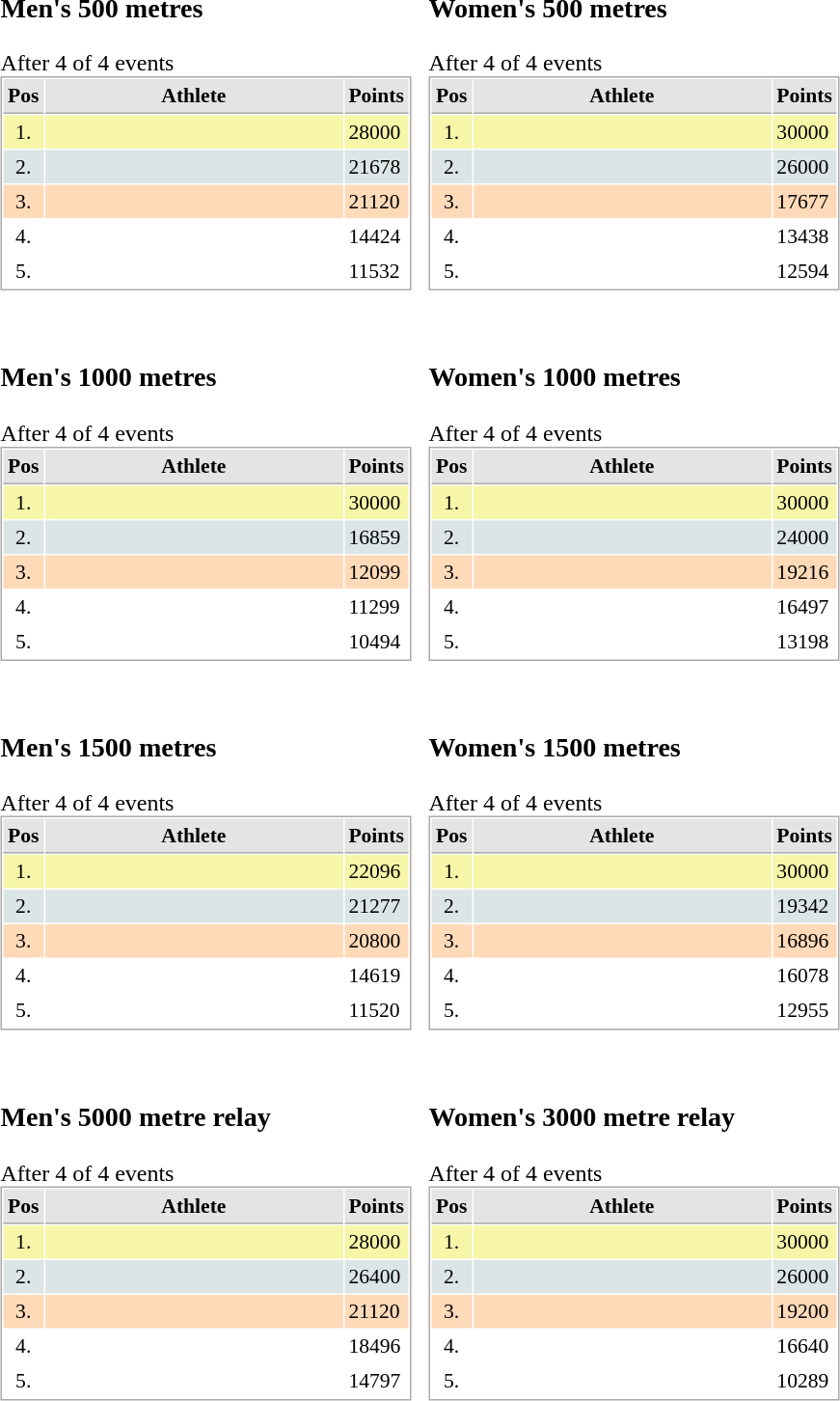<table border="0" cellspacing="10">
<tr>
<td><br><h3>Men's 500 metres</h3>After 4 of 4 events<table cellspacing="1" cellpadding="3" style="border:1px solid #aaa; font-size:90%;">
<tr style="background:#e4e4e4;">
<th style="border-bottom:1px solid #aaa; width:10px;">Pos</th>
<th style="border-bottom:1px solid #aaa; width:200px;">Athlete</th>
<th style="border-bottom:1px solid #aaa; width:20px;">Points</th>
</tr>
<tr style="background:#f7f6a8;">
<td style="text-align:center;">1.</td>
<td></td>
<td>28000</td>
</tr>
<tr style="background:#dce5e5;">
<td style="text-align:center;">2.</td>
<td></td>
<td>21678</td>
</tr>
<tr style="background:#ffdab9;">
<td style="text-align:center;">3.</td>
<td></td>
<td>21120</td>
</tr>
<tr>
<td style="text-align:center;">4.</td>
<td></td>
<td>14424</td>
</tr>
<tr>
<td style="text-align:center;">5.</td>
<td></td>
<td>11532</td>
</tr>
</table>
</td>
<td><br><h3>Women's 500 metres</h3>After 4 of 4 events<table cellspacing="1" cellpadding="3" style="border:1px solid #aaa; font-size:90%;">
<tr style="background:#e4e4e4;">
<th style="border-bottom:1px solid #aaa; width:10px;">Pos</th>
<th style="border-bottom:1px solid #aaa; width:200px;">Athlete</th>
<th style="border-bottom:1px solid #aaa; width:20px;">Points</th>
</tr>
<tr style="background:#f7f6a8;">
<td style="text-align:center;">1.</td>
<td></td>
<td>30000</td>
</tr>
<tr style="background:#dce5e5;">
<td style="text-align:center;">2.</td>
<td></td>
<td>26000</td>
</tr>
<tr style="background:#ffdab9;">
<td style="text-align:center;">3.</td>
<td></td>
<td>17677</td>
</tr>
<tr>
<td style="text-align:center;">4.</td>
<td></td>
<td>13438</td>
</tr>
<tr>
<td style="text-align:center;">5.</td>
<td></td>
<td>12594</td>
</tr>
</table>
</td>
</tr>
<tr>
<td><br><h3>Men's 1000 metres</h3>After 4 of 4 events<table cellspacing="1" cellpadding="3" style="border:1px solid #aaa; font-size:90%;">
<tr style="background:#e4e4e4;">
<th style="border-bottom:1px solid #aaa; width:10px;">Pos</th>
<th style="border-bottom:1px solid #aaa; width:200px;">Athlete</th>
<th style="border-bottom:1px solid #aaa; width:20px;">Points</th>
</tr>
<tr style="background:#f7f6a8;">
<td style="text-align:center;">1.</td>
<td></td>
<td>30000</td>
</tr>
<tr style="background:#dce5e5;">
<td style="text-align:center;">2.</td>
<td></td>
<td>16859</td>
</tr>
<tr style="background:#ffdab9;">
<td style="text-align:center;">3.</td>
<td></td>
<td>12099</td>
</tr>
<tr>
<td style="text-align:center;">4.</td>
<td></td>
<td>11299</td>
</tr>
<tr>
<td style="text-align:center;">5.</td>
<td></td>
<td>10494</td>
</tr>
</table>
</td>
<td><br><h3>Women's 1000 metres</h3>After 4 of 4 events<table cellspacing="1" cellpadding="3" style="border:1px solid #aaa; font-size:90%;">
<tr style="background:#e4e4e4;">
<th style="border-bottom:1px solid #aaa; width:10px;">Pos</th>
<th style="border-bottom:1px solid #aaa; width:200px;">Athlete</th>
<th style="border-bottom:1px solid #aaa; width:20px;">Points</th>
</tr>
<tr style="background:#f7f6a8;">
<td style="text-align:center;">1.</td>
<td></td>
<td>30000</td>
</tr>
<tr style="background:#dce5e5;">
<td style="text-align:center;">2.</td>
<td></td>
<td>24000</td>
</tr>
<tr style="background:#ffdab9;">
<td style="text-align:center;">3.</td>
<td></td>
<td>19216</td>
</tr>
<tr>
<td style="text-align:center;">4.</td>
<td></td>
<td>16497</td>
</tr>
<tr>
<td style="text-align:center;">5.</td>
<td></td>
<td>13198</td>
</tr>
</table>
</td>
</tr>
<tr>
<td><br><h3>Men's 1500 metres</h3>After 4 of 4 events<table cellspacing="1" cellpadding="3" style="border:1px solid #aaa; font-size:90%;">
<tr style="background:#e4e4e4;">
<th style="border-bottom:1px solid #aaa; width:10px;">Pos</th>
<th style="border-bottom:1px solid #aaa; width:200px;">Athlete</th>
<th style="border-bottom:1px solid #aaa; width:20px;">Points</th>
</tr>
<tr style="background:#f7f6a8;">
<td style="text-align:center;">1.</td>
<td></td>
<td>22096</td>
</tr>
<tr style="background:#dce5e5;">
<td style="text-align:center;">2.</td>
<td></td>
<td>21277</td>
</tr>
<tr style="background:#ffdab9;">
<td style="text-align:center;">3.</td>
<td></td>
<td>20800</td>
</tr>
<tr>
<td style="text-align:center;">4.</td>
<td></td>
<td>14619</td>
</tr>
<tr>
<td style="text-align:center;">5.</td>
<td></td>
<td>11520</td>
</tr>
</table>
</td>
<td><br><h3>Women's 1500 metres</h3>After 4 of 4 events<table cellspacing="1" cellpadding="3" style="border:1px solid #aaa; font-size:90%;">
<tr style="background:#e4e4e4;">
<th style="border-bottom:1px solid #aaa; width:10px;">Pos</th>
<th style="border-bottom:1px solid #aaa; width:200px;">Athlete</th>
<th style="border-bottom:1px solid #aaa; width:20px;">Points</th>
</tr>
<tr style="background:#f7f6a8;">
<td style="text-align:center;">1.</td>
<td></td>
<td>30000</td>
</tr>
<tr style="background:#dce5e5;">
<td style="text-align:center;">2.</td>
<td></td>
<td>19342</td>
</tr>
<tr style="background:#ffdab9;">
<td style="text-align:center;">3.</td>
<td></td>
<td>16896</td>
</tr>
<tr>
<td style="text-align:center;">4.</td>
<td></td>
<td>16078</td>
</tr>
<tr>
<td style="text-align:center;">5.</td>
<td></td>
<td>12955</td>
</tr>
</table>
</td>
</tr>
<tr>
<td><br><h3>Men's 5000 metre relay</h3>After 4 of 4 events<table cellspacing="1" cellpadding="3" style="border:1px solid #aaa; font-size:90%;">
<tr style="background:#e4e4e4;">
<th style="border-bottom:1px solid #aaa; width:10px;">Pos</th>
<th style="border-bottom:1px solid #aaa; width:200px;">Athlete</th>
<th style="border-bottom:1px solid #aaa; width:20px;">Points</th>
</tr>
<tr style="background:#f7f6a8;">
<td style="text-align:center;">1.</td>
<td></td>
<td>28000</td>
</tr>
<tr style="background:#dce5e5;">
<td style="text-align:center;">2.</td>
<td></td>
<td>26400</td>
</tr>
<tr style="background:#ffdab9;">
<td style="text-align:center;">3.</td>
<td></td>
<td>21120</td>
</tr>
<tr>
<td style="text-align:center;">4.</td>
<td></td>
<td>18496</td>
</tr>
<tr>
<td style="text-align:center;">5.</td>
<td></td>
<td>14797</td>
</tr>
</table>
</td>
<td><br><h3>Women's 3000 metre relay</h3>After 4 of 4 events<table cellspacing="1" cellpadding="3" style="border:1px solid #aaa; font-size:90%;">
<tr style="background:#e4e4e4;">
<th style="border-bottom:1px solid #aaa; width:10px;">Pos</th>
<th style="border-bottom:1px solid #aaa; width:200px;">Athlete</th>
<th style="border-bottom:1px solid #aaa; width:20px;">Points</th>
</tr>
<tr style="background:#f7f6a8;">
<td style="text-align:center;">1.</td>
<td></td>
<td>30000</td>
</tr>
<tr style="background:#dce5e5;">
<td style="text-align:center;">2.</td>
<td></td>
<td>26000</td>
</tr>
<tr style="background:#ffdab9;">
<td style="text-align:center;">3.</td>
<td></td>
<td>19200</td>
</tr>
<tr>
<td style="text-align:center;">4.</td>
<td></td>
<td>16640</td>
</tr>
<tr>
<td style="text-align:center;">5.</td>
<td></td>
<td>10289</td>
</tr>
</table>
</td>
</tr>
<tr>
<td></td>
</tr>
</table>
